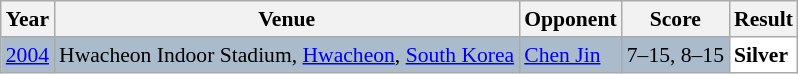<table class="sortable wikitable" style="font-size: 90%;">
<tr>
<th>Year</th>
<th>Venue</th>
<th>Opponent</th>
<th>Score</th>
<th>Result</th>
</tr>
<tr style="background:#AABBCC">
<td align="center"><a href='#'>2004</a></td>
<td align="left">Hwacheon Indoor Stadium, <a href='#'>Hwacheon</a>, <a href='#'>South Korea</a></td>
<td align="left"> <a href='#'>Chen Jin</a></td>
<td align="left">7–15, 8–15</td>
<td style="text-align:left; background:white"> <strong>Silver</strong></td>
</tr>
</table>
